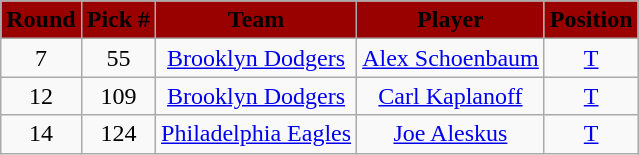<table class="wikitable" style="text-align:center">
<tr style="background:#900;">
<td><strong><span>Round</span></strong></td>
<td><strong><span>Pick #</span></strong></td>
<td><strong><span>Team</span></strong></td>
<td><strong><span>Player</span></strong></td>
<td><strong><span>Position</span></strong></td>
</tr>
<tr>
<td>7</td>
<td align=center>55</td>
<td><a href='#'>Brooklyn Dodgers</a></td>
<td><a href='#'>Alex Schoenbaum</a></td>
<td><a href='#'>T</a></td>
</tr>
<tr>
<td>12</td>
<td align=center>109</td>
<td><a href='#'>Brooklyn Dodgers</a></td>
<td><a href='#'>Carl Kaplanoff</a></td>
<td><a href='#'>T</a></td>
</tr>
<tr>
<td>14</td>
<td align=center>124</td>
<td><a href='#'>Philadelphia Eagles</a></td>
<td><a href='#'>Joe Aleskus</a></td>
<td><a href='#'>T</a></td>
</tr>
</table>
